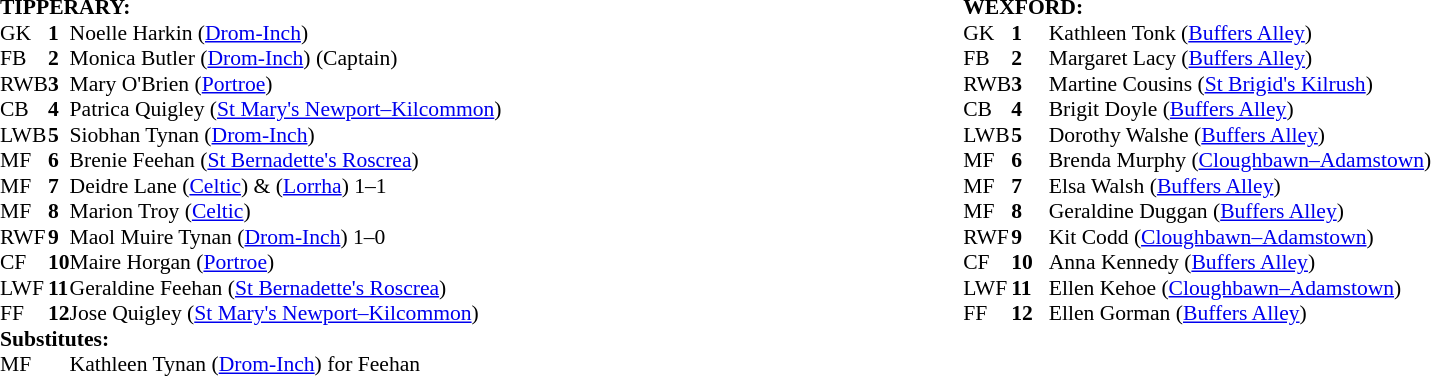<table width="100%">
<tr>
<td valign="top" width="50%"><br><table style="font-size: 90%" cellspacing="0" cellpadding="0" align="center">
<tr>
<td colspan="4"><strong>TIPPERARY:</strong></td>
</tr>
<tr>
<td>GK</td>
<td><strong>1</strong></td>
<td>Noelle Harkin (<a href='#'>Drom-Inch</a>)</td>
</tr>
<tr>
<td>FB</td>
<td><strong>2</strong></td>
<td>Monica Butler (<a href='#'>Drom-Inch</a>) (Captain)</td>
</tr>
<tr>
<td>RWB</td>
<td><strong>3</strong></td>
<td>Mary O'Brien (<a href='#'>Portroe</a>)</td>
</tr>
<tr>
<td>CB</td>
<td><strong>4</strong></td>
<td>Patrica Quigley (<a href='#'>St Mary's Newport–Kilcommon</a>)</td>
</tr>
<tr>
<td>LWB</td>
<td><strong>5</strong></td>
<td>Siobhan Tynan (<a href='#'>Drom-Inch</a>)</td>
</tr>
<tr>
<td>MF</td>
<td><strong>6</strong></td>
<td>Brenie Feehan (<a href='#'>St Bernadette's Roscrea</a>)</td>
</tr>
<tr>
<td>MF</td>
<td><strong>7</strong></td>
<td>Deidre Lane (<a href='#'>Celtic</a>) & (<a href='#'>Lorrha</a>) 1–1</td>
</tr>
<tr>
<td>MF</td>
<td><strong>8</strong></td>
<td>Marion Troy (<a href='#'>Celtic</a>)</td>
</tr>
<tr>
<td>RWF</td>
<td><strong>9</strong></td>
<td>Maol Muire Tynan (<a href='#'>Drom-Inch</a>) 1–0</td>
</tr>
<tr>
<td>CF</td>
<td><strong>10</strong></td>
<td>Maire Horgan (<a href='#'>Portroe</a>)</td>
</tr>
<tr>
<td>LWF</td>
<td><strong>11</strong></td>
<td>Geraldine Feehan (<a href='#'>St Bernadette's Roscrea</a>)</td>
</tr>
<tr>
<td>FF</td>
<td><strong>12</strong></td>
<td>Jose Quigley (<a href='#'>St Mary's Newport–Kilcommon</a>)</td>
</tr>
<tr>
<td colspan=4><strong>Substitutes:</strong></td>
</tr>
<tr>
<td>MF</td>
<td></td>
<td>Kathleen Tynan (<a href='#'>Drom-Inch</a>) for Feehan </td>
</tr>
<tr>
</tr>
</table>
</td>
<td valign="top" width="50%"><br><table style="font-size: 90%" cellspacing="0" cellpadding="0" align=center>
<tr>
<td colspan="4"><strong>WEXFORD:</strong></td>
</tr>
<tr>
<th width="25"></th>
<th width="25"></th>
</tr>
<tr>
<td>GK</td>
<td><strong>1</strong></td>
<td>Kathleen Tonk (<a href='#'>Buffers Alley</a>)</td>
</tr>
<tr>
<td>FB</td>
<td><strong>2</strong></td>
<td>Margaret Lacy (<a href='#'>Buffers Alley</a>)</td>
</tr>
<tr>
<td>RWB</td>
<td><strong>3</strong></td>
<td>Martine Cousins (<a href='#'>St Brigid's Kilrush</a>)</td>
</tr>
<tr>
<td>CB</td>
<td><strong>4</strong></td>
<td>Brigit Doyle  (<a href='#'>Buffers Alley</a>)</td>
</tr>
<tr>
<td>LWB</td>
<td><strong>5</strong></td>
<td>Dorothy Walshe (<a href='#'>Buffers Alley</a>)</td>
</tr>
<tr>
<td>MF</td>
<td><strong>6</strong></td>
<td>Brenda Murphy (<a href='#'>Cloughbawn–Adamstown</a>)</td>
</tr>
<tr>
<td>MF</td>
<td><strong>7</strong></td>
<td>Elsa Walsh (<a href='#'>Buffers Alley</a>)</td>
</tr>
<tr>
<td>MF</td>
<td><strong>8</strong></td>
<td>Geraldine Duggan (<a href='#'>Buffers Alley</a>)</td>
</tr>
<tr>
<td>RWF</td>
<td><strong>9</strong></td>
<td>Kit Codd (<a href='#'>Cloughbawn–Adamstown</a>)</td>
</tr>
<tr>
<td>CF</td>
<td><strong>10</strong></td>
<td>Anna Kennedy (<a href='#'>Buffers Alley</a>)</td>
</tr>
<tr>
<td>LWF</td>
<td><strong>11</strong></td>
<td>Ellen Kehoe (<a href='#'>Cloughbawn–Adamstown</a>)</td>
</tr>
<tr>
<td>FF</td>
<td><strong>12</strong></td>
<td>Ellen Gorman (<a href='#'>Buffers Alley</a>)</td>
</tr>
<tr>
</tr>
</table>
</td>
</tr>
</table>
